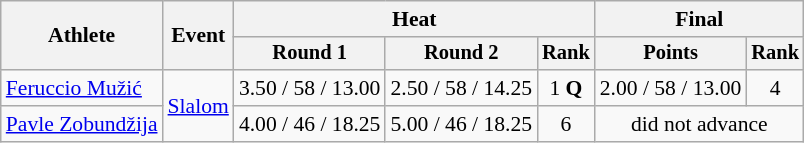<table class=wikitable style="font-size:90%">
<tr>
<th rowspan="2">Athlete</th>
<th rowspan="2">Event</th>
<th colspan="3">Heat</th>
<th colspan="2">Final</th>
</tr>
<tr style="font-size:95%">
<th>Round 1</th>
<th>Round 2</th>
<th>Rank</th>
<th>Points</th>
<th>Rank</th>
</tr>
<tr align=center>
<td align=left><a href='#'>Feruccio Mužić</a></td>
<td align=left rowspan=2><a href='#'>Slalom</a></td>
<td>3.50 / 58 / 13.00</td>
<td>2.50 / 58 / 14.25</td>
<td>1 <strong>Q</strong></td>
<td>2.00 / 58 / 13.00</td>
<td>4</td>
</tr>
<tr align=center>
<td align=left><a href='#'>Pavle Zobundžija</a></td>
<td>4.00 / 46 / 18.25</td>
<td>5.00 / 46 / 18.25</td>
<td>6</td>
<td colspan=2>did not advance</td>
</tr>
</table>
